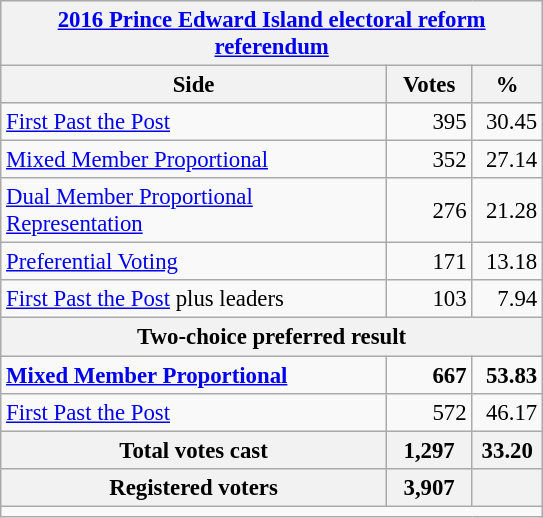<table class="wikitable" style="font-size: 95%; clear:both">
<tr style="background-color:#E9E9E9">
<th colspan=4><a href='#'>2016 Prince Edward Island electoral reform referendum</a></th>
</tr>
<tr style="background-color:#E9E9E9">
<th style="width: 250px">Side</th>
<th style="width: 50px">Votes</th>
<th style="width: 40px">%</th>
</tr>
<tr>
<td><a href='#'>First Past the Post</a></td>
<td align="right">395</td>
<td align="right">30.45</td>
</tr>
<tr>
<td><a href='#'>Mixed Member Proportional</a></td>
<td align="right">352</td>
<td align="right">27.14</td>
</tr>
<tr>
<td><a href='#'>Dual Member Proportional Representation</a></td>
<td align="right">276</td>
<td align="right">21.28</td>
</tr>
<tr>
<td><a href='#'>Preferential Voting</a></td>
<td align="right">171</td>
<td align="right">13.18</td>
</tr>
<tr>
<td><a href='#'>First Past the Post</a> plus leaders</td>
<td align="right">103</td>
<td align="right">7.94</td>
</tr>
<tr style="background-color:#E9E9E9">
<th colspan=4 align="left">Two-choice preferred result</th>
</tr>
<tr>
<td><strong><a href='#'>Mixed Member Proportional</a></strong></td>
<td align="right"><strong>667</strong></td>
<td align="right"><strong>53.83</strong></td>
</tr>
<tr>
<td><a href='#'>First Past the Post</a></td>
<td align="right">572</td>
<td align="right">46.17</td>
</tr>
<tr bgcolor="white">
<th align="center">Total votes cast</th>
<th align="right">1,297</th>
<th align="right">33.20</th>
</tr>
<tr bgcolor="white">
<th align="center">Registered voters</th>
<th align="right">3,907</th>
<th align="right"></th>
</tr>
<tr>
<td colspan=4 style="border-top:1px solid darkgray;"></td>
</tr>
</table>
